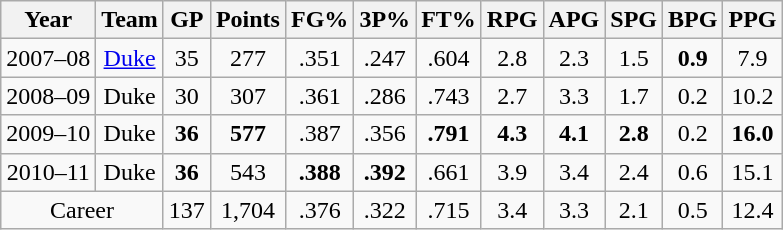<table class="wikitable"; style="text-align:center";>
<tr>
<th>Year</th>
<th>Team</th>
<th>GP</th>
<th>Points</th>
<th>FG%</th>
<th>3P%</th>
<th>FT%</th>
<th>RPG</th>
<th>APG</th>
<th>SPG</th>
<th>BPG</th>
<th>PPG</th>
</tr>
<tr>
<td>2007–08</td>
<td><a href='#'>Duke</a></td>
<td>35</td>
<td>277</td>
<td>.351</td>
<td>.247</td>
<td>.604</td>
<td>2.8</td>
<td>2.3</td>
<td>1.5</td>
<td><strong>0.9</strong></td>
<td>7.9</td>
</tr>
<tr>
<td>2008–09</td>
<td>Duke</td>
<td>30</td>
<td>307</td>
<td>.361</td>
<td>.286</td>
<td>.743</td>
<td>2.7</td>
<td>3.3</td>
<td>1.7</td>
<td>0.2</td>
<td>10.2</td>
</tr>
<tr>
<td>2009–10</td>
<td>Duke</td>
<td><strong>36</strong></td>
<td><strong>577</strong></td>
<td>.387</td>
<td>.356</td>
<td><strong>.791</strong></td>
<td><strong>4.3</strong></td>
<td><strong>4.1</strong></td>
<td><strong>2.8</strong></td>
<td>0.2</td>
<td><strong>16.0</strong></td>
</tr>
<tr>
<td>2010–11</td>
<td>Duke</td>
<td><strong>36</strong></td>
<td>543</td>
<td><strong>.388</strong></td>
<td><strong>.392</strong></td>
<td>.661</td>
<td>3.9</td>
<td>3.4</td>
<td>2.4</td>
<td>0.6</td>
<td>15.1</td>
</tr>
<tr>
<td colspan=2; align=center>Career</td>
<td>137</td>
<td>1,704</td>
<td>.376</td>
<td>.322</td>
<td>.715</td>
<td>3.4</td>
<td>3.3</td>
<td>2.1</td>
<td>0.5</td>
<td>12.4</td>
</tr>
</table>
